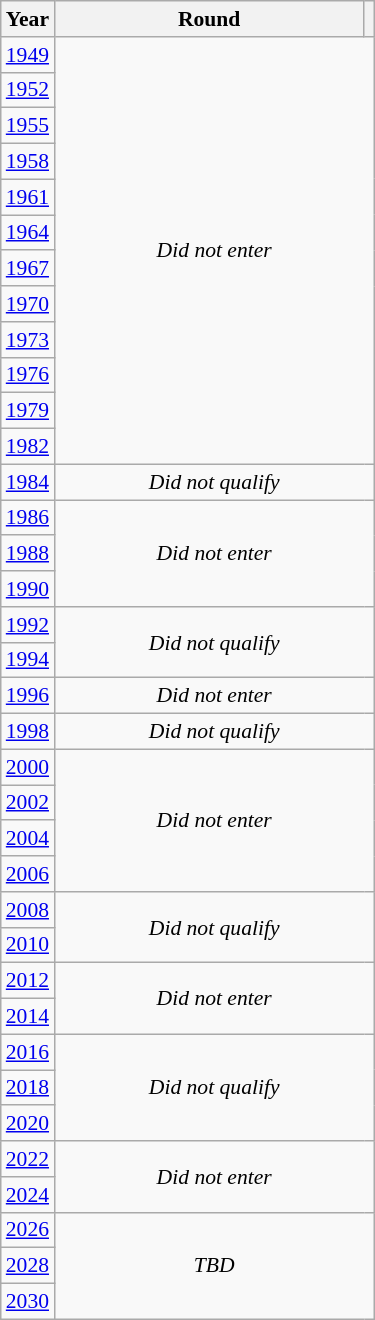<table class="wikitable" style="text-align: center; font-size:90%">
<tr>
<th>Year</th>
<th style="width:200px">Round</th>
<th></th>
</tr>
<tr>
<td><a href='#'>1949</a></td>
<td colspan="2" rowspan="12"><em>Did not enter</em></td>
</tr>
<tr>
<td><a href='#'>1952</a></td>
</tr>
<tr>
<td><a href='#'>1955</a></td>
</tr>
<tr>
<td><a href='#'>1958</a></td>
</tr>
<tr>
<td><a href='#'>1961</a></td>
</tr>
<tr>
<td><a href='#'>1964</a></td>
</tr>
<tr>
<td><a href='#'>1967</a></td>
</tr>
<tr>
<td><a href='#'>1970</a></td>
</tr>
<tr>
<td><a href='#'>1973</a></td>
</tr>
<tr>
<td><a href='#'>1976</a></td>
</tr>
<tr>
<td><a href='#'>1979</a></td>
</tr>
<tr>
<td><a href='#'>1982</a></td>
</tr>
<tr>
<td><a href='#'>1984</a></td>
<td colspan="2"><em>Did not qualify</em></td>
</tr>
<tr>
<td><a href='#'>1986</a></td>
<td colspan="2" rowspan="3"><em>Did not enter</em></td>
</tr>
<tr>
<td><a href='#'>1988</a></td>
</tr>
<tr>
<td><a href='#'>1990</a></td>
</tr>
<tr>
<td><a href='#'>1992</a></td>
<td colspan="2" rowspan="2"><em>Did not qualify</em></td>
</tr>
<tr>
<td><a href='#'>1994</a></td>
</tr>
<tr>
<td><a href='#'>1996</a></td>
<td colspan="2"><em>Did not enter</em></td>
</tr>
<tr>
<td><a href='#'>1998</a></td>
<td colspan="2"><em>Did not qualify</em></td>
</tr>
<tr>
<td><a href='#'>2000</a></td>
<td colspan="2" rowspan="4"><em>Did not enter</em></td>
</tr>
<tr>
<td><a href='#'>2002</a></td>
</tr>
<tr>
<td><a href='#'>2004</a></td>
</tr>
<tr>
<td><a href='#'>2006</a></td>
</tr>
<tr>
<td><a href='#'>2008</a></td>
<td colspan="2" rowspan="2"><em>Did not qualify</em></td>
</tr>
<tr>
<td><a href='#'>2010</a></td>
</tr>
<tr>
<td><a href='#'>2012</a></td>
<td colspan="2" rowspan="2"><em>Did not enter</em></td>
</tr>
<tr>
<td><a href='#'>2014</a></td>
</tr>
<tr>
<td><a href='#'>2016</a></td>
<td colspan="2" rowspan="3"><em>Did not qualify</em></td>
</tr>
<tr>
<td><a href='#'>2018</a></td>
</tr>
<tr>
<td><a href='#'>2020</a></td>
</tr>
<tr>
<td><a href='#'>2022</a></td>
<td colspan="2" rowspan="2"><em>Did not enter</em></td>
</tr>
<tr>
<td><a href='#'>2024</a></td>
</tr>
<tr>
<td><a href='#'>2026</a></td>
<td colspan="2" rowspan="3"><em>TBD</em></td>
</tr>
<tr>
<td><a href='#'>2028</a></td>
</tr>
<tr>
<td><a href='#'>2030</a></td>
</tr>
</table>
